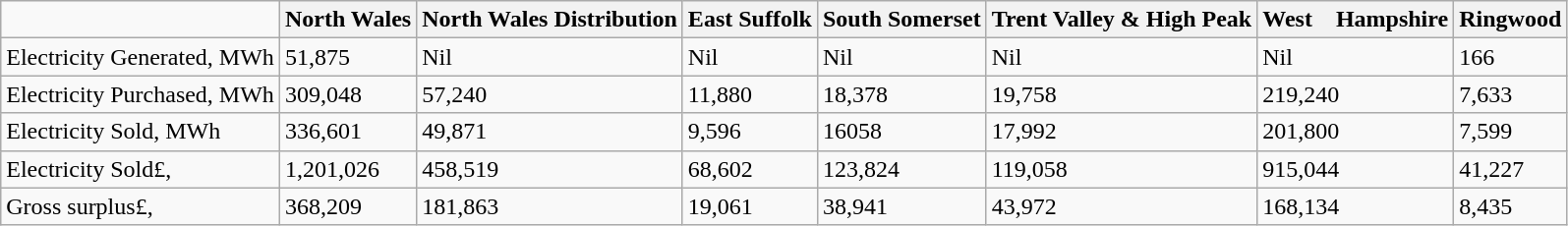<table class="wikitable">
<tr>
<td></td>
<th>North Wales</th>
<th>North Wales Distribution</th>
<th>East Suffolk</th>
<th>South Somerset</th>
<th>Trent Valley & High  Peak</th>
<th>West    Hampshire</th>
<th>Ringwood</th>
</tr>
<tr>
<td>Electricity Generated, MWh</td>
<td>51,875</td>
<td>Nil</td>
<td>Nil</td>
<td>Nil</td>
<td>Nil</td>
<td>Nil</td>
<td>166</td>
</tr>
<tr>
<td>Electricity Purchased, MWh</td>
<td>309,048</td>
<td>57,240</td>
<td>11,880</td>
<td>18,378</td>
<td>19,758</td>
<td>219,240</td>
<td>7,633</td>
</tr>
<tr>
<td>Electricity Sold, MWh</td>
<td>336,601</td>
<td>49,871</td>
<td>9,596</td>
<td>16058</td>
<td>17,992</td>
<td>201,800</td>
<td>7,599</td>
</tr>
<tr>
<td>Electricity Sold£,</td>
<td>1,201,026</td>
<td>458,519</td>
<td>68,602</td>
<td>123,824</td>
<td>119,058</td>
<td>915,044</td>
<td>41,227</td>
</tr>
<tr>
<td>Gross surplus£,</td>
<td>368,209</td>
<td>181,863</td>
<td>19,061</td>
<td>38,941</td>
<td>43,972</td>
<td>168,134</td>
<td>8,435</td>
</tr>
</table>
